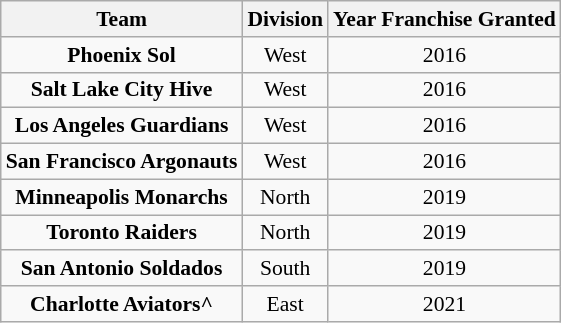<table class="wikitable" style="text-align:center;font-size:90%;">
<tr>
<th>Team</th>
<th>Division</th>
<th>Year Franchise Granted</th>
</tr>
<tr>
<td><strong>Phoenix Sol</strong></td>
<td>West</td>
<td>2016</td>
</tr>
<tr>
<td><strong>Salt Lake City Hive</strong></td>
<td>West</td>
<td>2016</td>
</tr>
<tr>
<td><strong>Los Angeles Guardians</strong></td>
<td>West</td>
<td>2016</td>
</tr>
<tr>
<td><strong>San Francisco Argonauts</strong></td>
<td>West</td>
<td>2016</td>
</tr>
<tr>
<td><strong>Minneapolis Monarchs</strong></td>
<td>North</td>
<td>2019</td>
</tr>
<tr>
<td><strong>Toronto Raiders</strong></td>
<td>North</td>
<td>2019</td>
</tr>
<tr>
<td><strong>San Antonio Soldados</strong></td>
<td>South</td>
<td>2019</td>
</tr>
<tr>
<td><strong>Charlotte Aviators^</strong></td>
<td>East</td>
<td>2021</td>
</tr>
</table>
